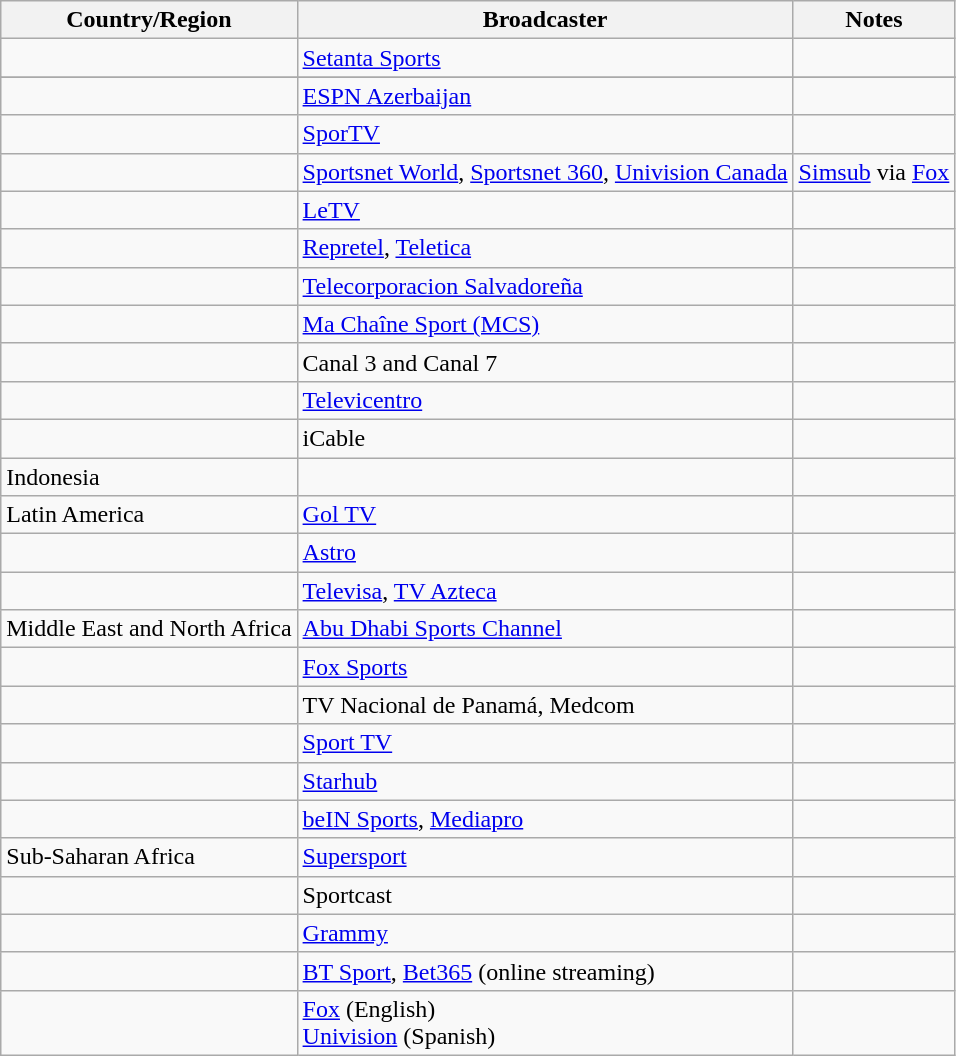<table class="wikitable">
<tr>
<th>Country/Region</th>
<th>Broadcaster</th>
<th>Notes</th>
</tr>
<tr>
<td></td>
<td><a href='#'>Setanta Sports</a></td>
<td></td>
</tr>
<tr>
</tr>
<tr>
<td></td>
<td><a href='#'>ESPN Azerbaijan</a></td>
<td></td>
</tr>
<tr>
<td></td>
<td><a href='#'>SporTV</a></td>
<td></td>
</tr>
<tr>
<td></td>
<td><a href='#'>Sportsnet World</a>, <a href='#'>Sportsnet 360</a>, <a href='#'>Univision Canada</a></td>
<td><a href='#'>Simsub</a> via <a href='#'>Fox</a></td>
</tr>
<tr>
<td></td>
<td><a href='#'>LeTV</a></td>
<td></td>
</tr>
<tr>
<td></td>
<td><a href='#'>Repretel</a>, <a href='#'>Teletica</a></td>
<td></td>
</tr>
<tr>
<td></td>
<td><a href='#'>Telecorporacion Salvadoreña</a></td>
<td></td>
</tr>
<tr>
<td></td>
<td><a href='#'>Ma Chaîne Sport (MCS)</a></td>
<td></td>
</tr>
<tr>
<td></td>
<td>Canal 3 and Canal 7</td>
<td></td>
</tr>
<tr>
<td></td>
<td><a href='#'>Televicentro</a></td>
<td></td>
</tr>
<tr>
<td></td>
<td>iCable</td>
<td></td>
</tr>
<tr>
<td> Indonesia</td>
<td></td>
<td></td>
</tr>
<tr>
<td>Latin America</td>
<td><a href='#'>Gol TV</a></td>
<td></td>
</tr>
<tr>
<td></td>
<td><a href='#'>Astro</a></td>
<td></td>
</tr>
<tr>
<td></td>
<td><a href='#'>Televisa</a>, <a href='#'>TV Azteca</a></td>
<td></td>
</tr>
<tr>
<td>Middle East and North Africa</td>
<td><a href='#'>Abu Dhabi Sports Channel</a></td>
<td></td>
</tr>
<tr>
<td></td>
<td><a href='#'>Fox Sports</a></td>
<td></td>
</tr>
<tr>
<td></td>
<td>TV Nacional de Panamá, Medcom</td>
<td></td>
</tr>
<tr>
<td></td>
<td><a href='#'>Sport TV</a></td>
<td></td>
</tr>
<tr>
<td></td>
<td><a href='#'>Starhub</a></td>
<td></td>
</tr>
<tr>
<td></td>
<td><a href='#'>beIN Sports</a>, <a href='#'>Mediapro</a></td>
<td></td>
</tr>
<tr>
<td>Sub-Saharan Africa</td>
<td><a href='#'>Supersport</a></td>
<td></td>
</tr>
<tr>
<td></td>
<td>Sportcast</td>
<td></td>
</tr>
<tr .>
<td></td>
<td><a href='#'>Grammy</a></td>
<td></td>
</tr>
<tr>
<td><br></td>
<td><a href='#'>BT Sport</a>, <a href='#'>Bet365</a> (online streaming)</td>
<td></td>
</tr>
<tr>
<td></td>
<td><a href='#'>Fox</a> (English) <br> <a href='#'>Univision</a> (Spanish)</td>
<td></td>
</tr>
</table>
